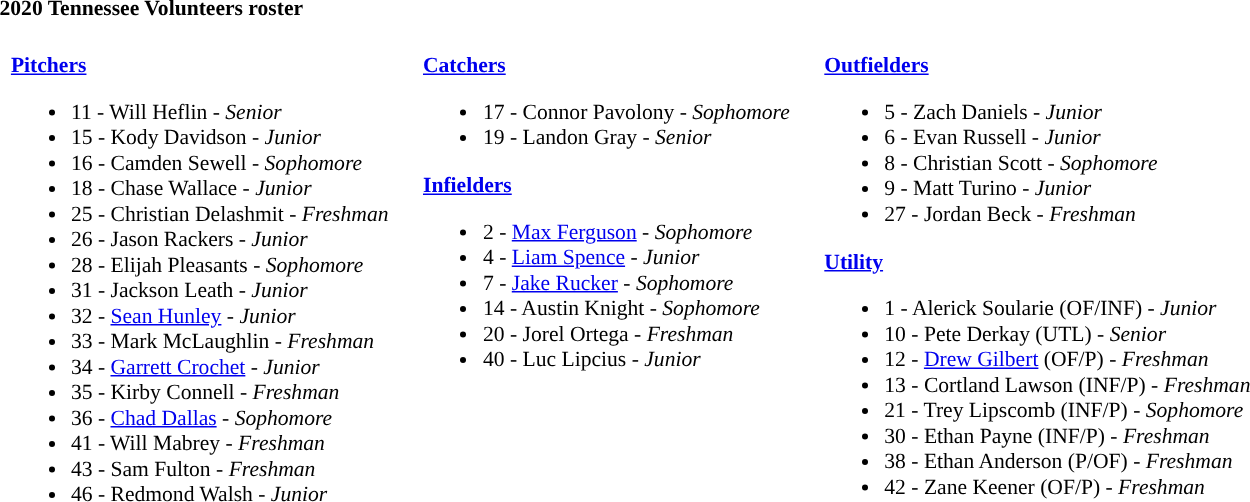<table class="toccolours" style="text-align: left; font-size:90%;">
<tr>
<th colspan="9">2020 Tennessee Volunteers roster</th>
</tr>
<tr>
<td width="03"> </td>
<td valign="top"><br><strong><a href='#'>Pitchers</a></strong><ul><li>11 - Will Heflin - <em>Senior</em></li><li>15 - Kody Davidson - <em>Junior</em></li><li>16 - Camden Sewell - <em>Sophomore</em></li><li>18 - Chase Wallace - <em>Junior</em></li><li>25 - Christian Delashmit - <em>Freshman</em></li><li>26 - Jason Rackers - <em>Junior</em></li><li>28 - Elijah Pleasants - <em>Sophomore</em></li><li>31 - Jackson Leath - <em>Junior</em></li><li>32 - <a href='#'>Sean Hunley</a> - <em>Junior</em></li><li>33 - Mark McLaughlin - <em>Freshman</em></li><li>34 - <a href='#'>Garrett Crochet</a> - <em>Junior</em></li><li>35 - Kirby Connell - <em>Freshman</em></li><li>36 - <a href='#'>Chad Dallas</a> - <em>Sophomore</em></li><li>41 - Will Mabrey - <em>Freshman</em></li><li>43 - Sam Fulton - <em>Freshman</em></li><li>46 - Redmond Walsh - <em> Junior</em></li></ul></td>
<td width="15"> </td>
<td valign="top"><br><strong><a href='#'>Catchers</a></strong><ul><li>17 - Connor Pavolony - <em>Sophomore</em></li><li>19 - Landon Gray - <em>Senior</em></li></ul><strong><a href='#'>Infielders</a></strong><ul><li>2 - <a href='#'>Max Ferguson</a> - <em>Sophomore</em></li><li>4 - <a href='#'>Liam Spence</a> - <em>Junior</em></li><li>7 - <a href='#'>Jake Rucker</a> - <em>Sophomore</em></li><li>14 - Austin Knight - <em>Sophomore</em></li><li>20 - Jorel Ortega - <em>Freshman</em></li><li>40 - Luc Lipcius - <em> Junior</em></li></ul></td>
<td width="15"> </td>
<td valign="top"><br><strong><a href='#'>Outfielders</a></strong><ul><li>5 - Zach Daniels - <em>Junior</em></li><li>6 - Evan Russell - <em>Junior</em></li><li>8 - Christian Scott - <em>Sophomore</em></li><li>9 - Matt Turino - <em>Junior</em></li><li>27 - Jordan Beck - <em>Freshman</em></li></ul><strong><a href='#'>Utility</a></strong><ul><li>1 - Alerick Soularie (OF/INF) - <em>Junior</em></li><li>10 - Pete Derkay (UTL) - <em>Senior</em></li><li>12 - <a href='#'>Drew Gilbert</a> (OF/P) - <em>Freshman</em></li><li>13 - Cortland Lawson (INF/P) - <em>Freshman</em></li><li>21 - Trey Lipscomb (INF/P) - <em>Sophomore</em></li><li>30 - Ethan Payne (INF/P) - <em>Freshman</em></li><li>38 - Ethan Anderson (P/OF) - <em>Freshman</em></li><li>42 - Zane Keener (OF/P) - <em>Freshman</em></li></ul></td>
<td width="25"> </td>
</tr>
</table>
